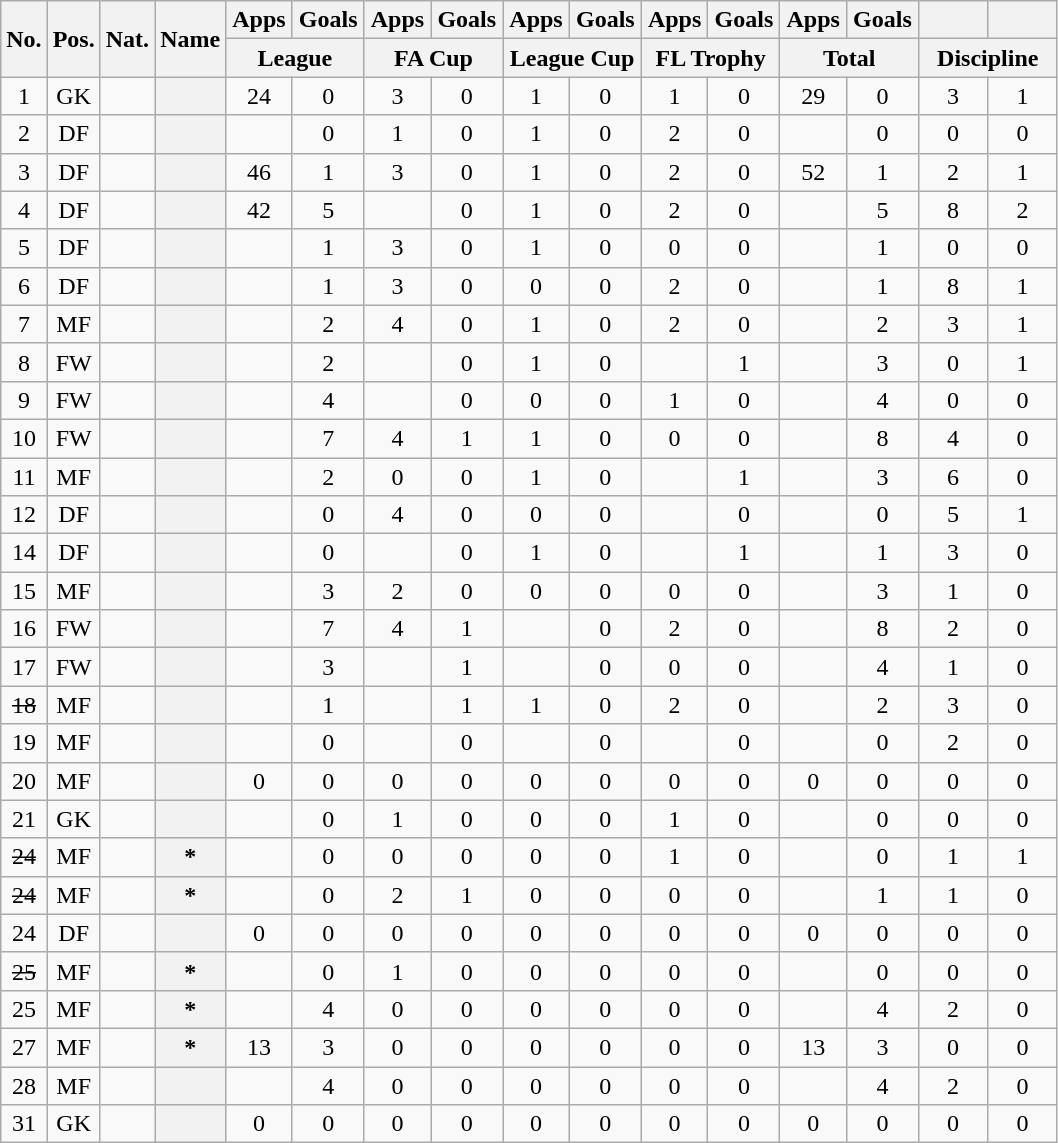<table class="wikitable sortable plainrowheaders" style="text-align:center">
<tr>
<th scope="col" rowspan="2">No.</th>
<th scope="col" rowspan="2">Pos.</th>
<th scope="col" rowspan="2">Nat.</th>
<th scope="col" rowspan="2">Name</th>
<th scope="col">Apps</th>
<th scope="col">Goals</th>
<th scope="col">Apps</th>
<th scope="col">Goals</th>
<th scope="col">Apps</th>
<th scope="col">Goals</th>
<th scope="col">Apps</th>
<th scope="col">Goals</th>
<th scope="col">Apps</th>
<th scope="col">Goals</th>
<th scope="col"></th>
<th scope="col"></th>
</tr>
<tr class="unsortable">
<th colspan="2" width="85">League</th>
<th colspan="2" width="85">FA Cup</th>
<th colspan="2" width="85">League Cup</th>
<th colspan="2" width="85">FL Trophy</th>
<th colspan="2" width="85">Total</th>
<th colspan="2" width="85">Discipline</th>
</tr>
<tr>
<td>1</td>
<td>GK</td>
<td></td>
<th scope="row"></th>
<td>24</td>
<td>0</td>
<td>3</td>
<td>0</td>
<td>1</td>
<td>0</td>
<td>1</td>
<td>0</td>
<td>29</td>
<td>0</td>
<td>3</td>
<td>1</td>
</tr>
<tr>
<td>2</td>
<td>DF</td>
<td></td>
<th scope="row"></th>
<td></td>
<td>0</td>
<td>1</td>
<td>0</td>
<td>1</td>
<td>0</td>
<td>2</td>
<td>0</td>
<td></td>
<td>0</td>
<td>0</td>
<td>0</td>
</tr>
<tr>
<td>3</td>
<td>DF</td>
<td></td>
<th scope="row"></th>
<td>46</td>
<td>1</td>
<td>3</td>
<td>0</td>
<td>1</td>
<td>0</td>
<td>2</td>
<td>0</td>
<td>52</td>
<td>1</td>
<td>2</td>
<td>1</td>
</tr>
<tr>
<td>4</td>
<td>DF</td>
<td></td>
<th scope="row"></th>
<td>42</td>
<td>5</td>
<td></td>
<td>0</td>
<td>1</td>
<td>0</td>
<td>2</td>
<td>0</td>
<td></td>
<td>5</td>
<td>8</td>
<td>2</td>
</tr>
<tr>
<td>5</td>
<td>DF</td>
<td></td>
<th scope="row"></th>
<td></td>
<td>1</td>
<td>3</td>
<td>0</td>
<td>1</td>
<td>0</td>
<td>0</td>
<td>0</td>
<td></td>
<td>1</td>
<td>0</td>
<td>0</td>
</tr>
<tr>
<td>6</td>
<td>DF</td>
<td></td>
<th scope="row"></th>
<td></td>
<td>1</td>
<td>3</td>
<td>0</td>
<td>0</td>
<td>0</td>
<td>2</td>
<td>0</td>
<td></td>
<td>1</td>
<td>8</td>
<td>1</td>
</tr>
<tr>
<td>7</td>
<td>MF</td>
<td></td>
<th scope="row"></th>
<td></td>
<td>2</td>
<td>4</td>
<td>0</td>
<td>1</td>
<td>0</td>
<td>2</td>
<td>0</td>
<td></td>
<td>2</td>
<td>3</td>
<td>1</td>
</tr>
<tr>
<td>8</td>
<td>FW</td>
<td></td>
<th scope="row"></th>
<td></td>
<td>2</td>
<td></td>
<td>0</td>
<td>1</td>
<td>0</td>
<td></td>
<td>1</td>
<td></td>
<td>3</td>
<td>0</td>
<td>1</td>
</tr>
<tr>
<td>9</td>
<td>FW</td>
<td></td>
<th scope="row"></th>
<td></td>
<td>4</td>
<td></td>
<td>0</td>
<td>0</td>
<td>0</td>
<td>1</td>
<td>0</td>
<td></td>
<td>4</td>
<td>0</td>
<td>0</td>
</tr>
<tr>
<td>10</td>
<td>FW</td>
<td></td>
<th scope="row"></th>
<td></td>
<td>7</td>
<td>4</td>
<td>1</td>
<td>1</td>
<td>0</td>
<td>0</td>
<td>0</td>
<td></td>
<td>8</td>
<td>4</td>
<td>0</td>
</tr>
<tr>
<td>11</td>
<td>MF</td>
<td></td>
<th scope="row"></th>
<td></td>
<td>2</td>
<td>0</td>
<td>0</td>
<td>1</td>
<td>0</td>
<td></td>
<td>1</td>
<td></td>
<td>3</td>
<td>6</td>
<td>0</td>
</tr>
<tr>
<td>12</td>
<td>DF</td>
<td></td>
<th scope="row"></th>
<td></td>
<td>0</td>
<td>4</td>
<td>0</td>
<td>0</td>
<td>0</td>
<td></td>
<td>0</td>
<td></td>
<td>0</td>
<td>5</td>
<td>1</td>
</tr>
<tr>
<td>14</td>
<td>DF</td>
<td></td>
<th scope="row"></th>
<td></td>
<td>0</td>
<td></td>
<td>0</td>
<td>1</td>
<td>0</td>
<td></td>
<td>1</td>
<td></td>
<td>1</td>
<td>3</td>
<td>0</td>
</tr>
<tr>
<td>15</td>
<td>MF</td>
<td></td>
<th scope="row"></th>
<td></td>
<td>3</td>
<td>2</td>
<td>0</td>
<td>0</td>
<td>0</td>
<td>0</td>
<td>0</td>
<td></td>
<td>3</td>
<td>1</td>
<td>0</td>
</tr>
<tr>
<td>16</td>
<td>FW</td>
<td></td>
<th scope="row"></th>
<td></td>
<td>7</td>
<td>4</td>
<td>1</td>
<td></td>
<td>0</td>
<td>2</td>
<td>0</td>
<td></td>
<td>8</td>
<td>2</td>
<td>0</td>
</tr>
<tr>
<td>17</td>
<td>FW</td>
<td></td>
<th scope="row"></th>
<td></td>
<td>3</td>
<td></td>
<td>1</td>
<td></td>
<td>0</td>
<td>0</td>
<td>0</td>
<td></td>
<td>4</td>
<td>1</td>
<td>0</td>
</tr>
<tr>
<td><s>18</s> </td>
<td>MF</td>
<td></td>
<th scope="row"></th>
<td></td>
<td>1</td>
<td></td>
<td>1</td>
<td>1</td>
<td>0</td>
<td>2</td>
<td>0</td>
<td></td>
<td>2</td>
<td>3</td>
<td>0</td>
</tr>
<tr>
<td>19</td>
<td>MF</td>
<td></td>
<th scope="row"></th>
<td></td>
<td>0</td>
<td></td>
<td>0</td>
<td></td>
<td>0</td>
<td></td>
<td>0</td>
<td></td>
<td>0</td>
<td>2</td>
<td>0</td>
</tr>
<tr>
<td>20</td>
<td>MF</td>
<td></td>
<th scope="row"></th>
<td>0</td>
<td>0</td>
<td>0</td>
<td>0</td>
<td>0</td>
<td>0</td>
<td>0</td>
<td>0</td>
<td>0</td>
<td>0</td>
<td>0</td>
<td>0</td>
</tr>
<tr>
<td>21</td>
<td>GK</td>
<td></td>
<th scope="row"></th>
<td></td>
<td>0</td>
<td>1</td>
<td>0</td>
<td>0</td>
<td>0</td>
<td>1</td>
<td>0</td>
<td></td>
<td>0</td>
<td>0</td>
<td>0</td>
</tr>
<tr>
<td><s>24</s> </td>
<td>MF</td>
<td></td>
<th scope="row"><em></em> *</th>
<td></td>
<td>0</td>
<td>0</td>
<td>0</td>
<td>0</td>
<td>0</td>
<td>1</td>
<td>0</td>
<td></td>
<td>0</td>
<td>1</td>
<td>1</td>
</tr>
<tr>
<td><s>24</s> </td>
<td>MF</td>
<td></td>
<th scope="row"><em></em> *</th>
<td></td>
<td>0</td>
<td>2</td>
<td>1</td>
<td>0</td>
<td>0</td>
<td>0</td>
<td>0</td>
<td></td>
<td>1</td>
<td>1</td>
<td>0</td>
</tr>
<tr>
<td>24</td>
<td>DF</td>
<td></td>
<th scope="row"></th>
<td>0</td>
<td>0</td>
<td>0</td>
<td>0</td>
<td>0</td>
<td>0</td>
<td>0</td>
<td>0</td>
<td>0</td>
<td>0</td>
<td>0</td>
<td>0</td>
</tr>
<tr>
<td><s>25</s> </td>
<td>MF</td>
<td></td>
<th scope="row"><em></em> *</th>
<td></td>
<td>0</td>
<td>1</td>
<td>0</td>
<td>0</td>
<td>0</td>
<td>0</td>
<td>0</td>
<td></td>
<td>0</td>
<td>0</td>
<td>0</td>
</tr>
<tr>
<td>25</td>
<td>MF</td>
<td></td>
<th scope="row"><em></em> *</th>
<td></td>
<td>4</td>
<td>0</td>
<td>0</td>
<td>0</td>
<td>0</td>
<td>0</td>
<td>0</td>
<td></td>
<td>4</td>
<td>2</td>
<td>0</td>
</tr>
<tr>
<td>27</td>
<td>MF</td>
<td></td>
<th scope="row"><em></em> *</th>
<td>13</td>
<td>3</td>
<td>0</td>
<td>0</td>
<td>0</td>
<td>0</td>
<td>0</td>
<td>0</td>
<td>13</td>
<td>3</td>
<td>0</td>
<td>0</td>
</tr>
<tr>
<td>28</td>
<td>MF</td>
<td></td>
<th scope="row"></th>
<td></td>
<td>4</td>
<td>0</td>
<td>0</td>
<td>0</td>
<td>0</td>
<td>0</td>
<td>0</td>
<td></td>
<td>4</td>
<td>2</td>
<td>0</td>
</tr>
<tr>
<td>31</td>
<td>GK</td>
<td></td>
<th scope="row"></th>
<td>0</td>
<td>0</td>
<td>0</td>
<td>0</td>
<td>0</td>
<td>0</td>
<td>0</td>
<td>0</td>
<td>0</td>
<td>0</td>
<td>0</td>
<td>0</td>
</tr>
</table>
